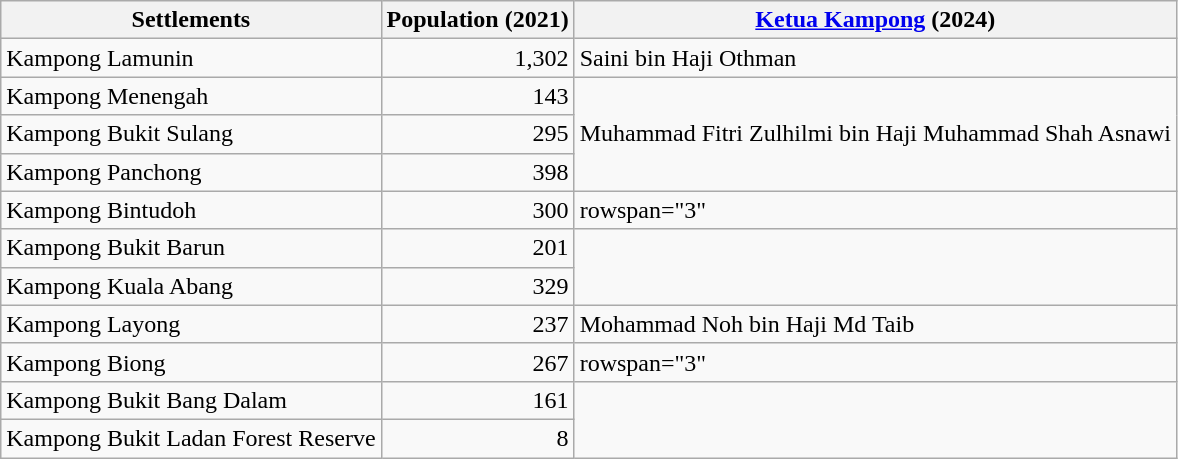<table class="wikitable">
<tr>
<th>Settlements</th>
<th>Population (2021)</th>
<th><a href='#'>Ketua Kampong</a> (2024)</th>
</tr>
<tr>
<td>Kampong Lamunin</td>
<td align="right">1,302</td>
<td>Saini bin Haji Othman</td>
</tr>
<tr>
<td>Kampong Menengah</td>
<td align="right">143</td>
<td rowspan="3">Muhammad Fitri Zulhilmi bin Haji Muhammad Shah Asnawi</td>
</tr>
<tr>
<td>Kampong Bukit Sulang</td>
<td align="right">295</td>
</tr>
<tr>
<td>Kampong Panchong</td>
<td align="right">398</td>
</tr>
<tr>
<td>Kampong Bintudoh</td>
<td align="right">300</td>
<td>rowspan="3" </td>
</tr>
<tr>
<td>Kampong Bukit Barun</td>
<td align="right">201</td>
</tr>
<tr>
<td>Kampong Kuala Abang</td>
<td align="right">329</td>
</tr>
<tr>
<td>Kampong Layong</td>
<td align="right">237</td>
<td>Mohammad Noh bin Haji Md Taib</td>
</tr>
<tr>
<td>Kampong Biong</td>
<td align="right">267</td>
<td>rowspan="3" </td>
</tr>
<tr>
<td>Kampong Bukit Bang Dalam</td>
<td align="right">161</td>
</tr>
<tr>
<td>Kampong Bukit Ladan Forest Reserve</td>
<td align="right">8</td>
</tr>
</table>
